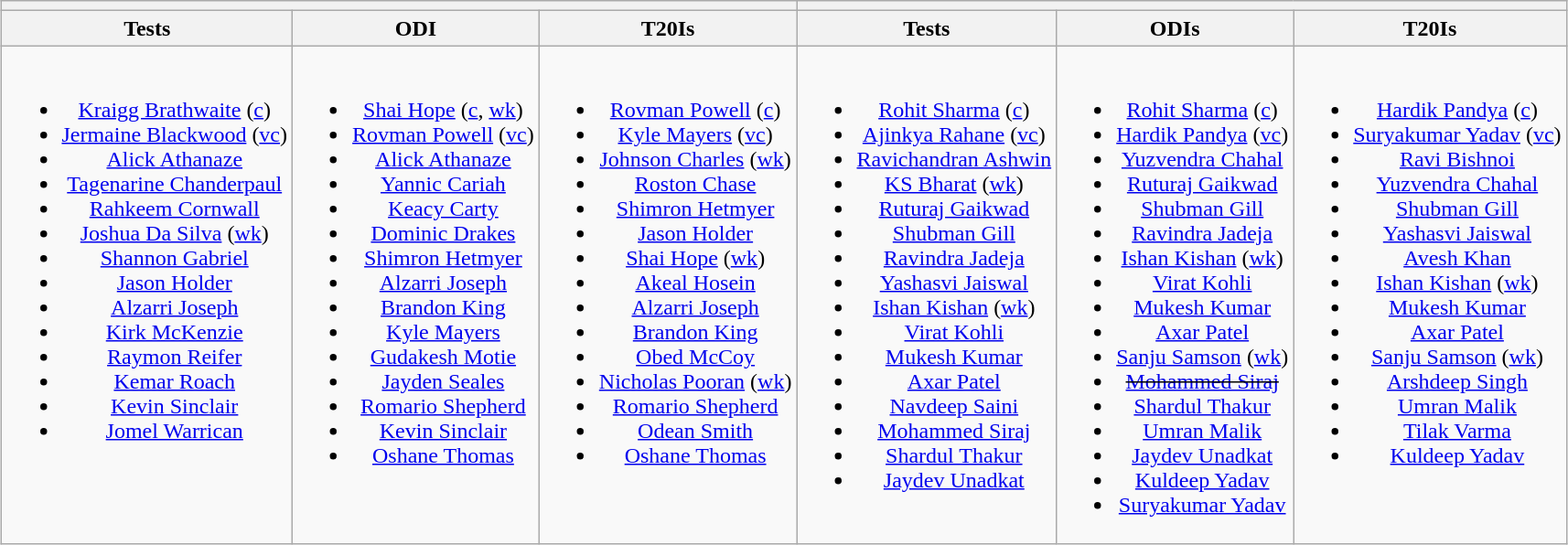<table class="wikitable" style="text-align:center; margin:auto">
<tr>
<th colspan=3></th>
<th colspan=3></th>
</tr>
<tr>
<th>Tests</th>
<th>ODI</th>
<th>T20Is</th>
<th>Tests</th>
<th>ODIs</th>
<th>T20Is</th>
</tr>
<tr style="vertical-align:top">
<td><br><ul><li><a href='#'>Kraigg Brathwaite</a> (<a href='#'>c</a>)</li><li><a href='#'>Jermaine Blackwood</a> (<a href='#'>vc</a>)</li><li><a href='#'>Alick Athanaze</a></li><li><a href='#'>Tagenarine Chanderpaul</a></li><li><a href='#'>Rahkeem Cornwall</a></li><li><a href='#'>Joshua Da Silva</a> (<a href='#'>wk</a>)</li><li><a href='#'>Shannon Gabriel</a></li><li><a href='#'>Jason Holder</a></li><li><a href='#'>Alzarri Joseph</a></li><li><a href='#'>Kirk McKenzie</a></li><li><a href='#'>Raymon Reifer</a></li><li><a href='#'>Kemar Roach</a></li><li><a href='#'>Kevin Sinclair</a></li><li><a href='#'>Jomel Warrican</a></li></ul></td>
<td><br><ul><li><a href='#'>Shai Hope</a> (<a href='#'>c</a>, <a href='#'>wk</a>)</li><li><a href='#'>Rovman Powell</a> (<a href='#'>vc</a>)</li><li><a href='#'>Alick Athanaze</a></li><li><a href='#'>Yannic Cariah</a></li><li><a href='#'>Keacy Carty</a></li><li><a href='#'>Dominic Drakes</a></li><li><a href='#'>Shimron Hetmyer</a></li><li><a href='#'>Alzarri Joseph</a></li><li><a href='#'>Brandon King</a></li><li><a href='#'>Kyle Mayers</a></li><li><a href='#'>Gudakesh Motie</a></li><li><a href='#'>Jayden Seales</a></li><li><a href='#'>Romario Shepherd</a></li><li><a href='#'>Kevin Sinclair</a></li><li><a href='#'>Oshane Thomas</a></li></ul></td>
<td><br><ul><li><a href='#'>Rovman Powell</a> (<a href='#'>c</a>)</li><li><a href='#'>Kyle Mayers</a> (<a href='#'>vc</a>)</li><li><a href='#'>Johnson Charles</a> (<a href='#'>wk</a>)</li><li><a href='#'>Roston Chase</a></li><li><a href='#'>Shimron Hetmyer</a></li><li><a href='#'>Jason Holder</a></li><li><a href='#'>Shai Hope</a> (<a href='#'>wk</a>)</li><li><a href='#'>Akeal Hosein</a></li><li><a href='#'>Alzarri Joseph</a></li><li><a href='#'>Brandon King</a></li><li><a href='#'>Obed McCoy</a></li><li><a href='#'>Nicholas Pooran</a> (<a href='#'>wk</a>)</li><li><a href='#'>Romario Shepherd</a></li><li><a href='#'>Odean Smith</a></li><li><a href='#'>Oshane Thomas</a></li></ul></td>
<td><br><ul><li><a href='#'>Rohit Sharma</a> (<a href='#'>c</a>)</li><li><a href='#'>Ajinkya Rahane</a> (<a href='#'>vc</a>)</li><li><a href='#'>Ravichandran Ashwin</a></li><li><a href='#'>KS Bharat</a> (<a href='#'>wk</a>)</li><li><a href='#'>Ruturaj Gaikwad</a></li><li><a href='#'>Shubman Gill</a></li><li><a href='#'>Ravindra Jadeja</a></li><li><a href='#'>Yashasvi Jaiswal</a></li><li><a href='#'>Ishan Kishan</a> (<a href='#'>wk</a>)</li><li><a href='#'>Virat Kohli</a></li><li><a href='#'>Mukesh Kumar</a></li><li><a href='#'>Axar Patel</a></li><li><a href='#'>Navdeep Saini</a></li><li><a href='#'>Mohammed Siraj</a></li><li><a href='#'>Shardul Thakur</a></li><li><a href='#'>Jaydev Unadkat</a></li></ul></td>
<td><br><ul><li><a href='#'>Rohit Sharma</a> (<a href='#'>c</a>)</li><li><a href='#'>Hardik Pandya</a> (<a href='#'>vc</a>)</li><li><a href='#'>Yuzvendra Chahal</a></li><li><a href='#'>Ruturaj Gaikwad</a></li><li><a href='#'>Shubman Gill</a></li><li><a href='#'>Ravindra Jadeja</a></li><li><a href='#'>Ishan Kishan</a> (<a href='#'>wk</a>)</li><li><a href='#'>Virat Kohli</a></li><li><a href='#'>Mukesh Kumar</a></li><li><a href='#'>Axar Patel</a></li><li><a href='#'>Sanju Samson</a> (<a href='#'>wk</a>)</li><li><s><a href='#'>Mohammed Siraj</a></s></li><li><a href='#'>Shardul Thakur</a></li><li><a href='#'>Umran Malik</a></li><li><a href='#'>Jaydev Unadkat</a></li><li><a href='#'>Kuldeep Yadav</a></li><li><a href='#'>Suryakumar Yadav</a></li></ul></td>
<td><br><ul><li><a href='#'>Hardik Pandya</a> (<a href='#'>c</a>)</li><li><a href='#'>Suryakumar Yadav</a> (<a href='#'>vc</a>)</li><li><a href='#'>Ravi Bishnoi</a></li><li><a href='#'>Yuzvendra Chahal</a></li><li><a href='#'>Shubman Gill</a></li><li><a href='#'>Yashasvi Jaiswal</a></li><li><a href='#'>Avesh Khan</a></li><li><a href='#'>Ishan Kishan</a> (<a href='#'>wk</a>)</li><li><a href='#'>Mukesh Kumar</a></li><li><a href='#'>Axar Patel</a></li><li><a href='#'>Sanju Samson</a> (<a href='#'>wk</a>)</li><li><a href='#'>Arshdeep Singh</a></li><li><a href='#'>Umran Malik</a></li><li><a href='#'>Tilak Varma</a></li><li><a href='#'>Kuldeep Yadav</a></li></ul></td>
</tr>
</table>
